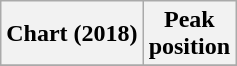<table class="wikitable plainrowheaders" style="text-align:center">
<tr>
<th scope="col">Chart (2018)</th>
<th scope="col">Peak<br>position</th>
</tr>
<tr>
</tr>
</table>
